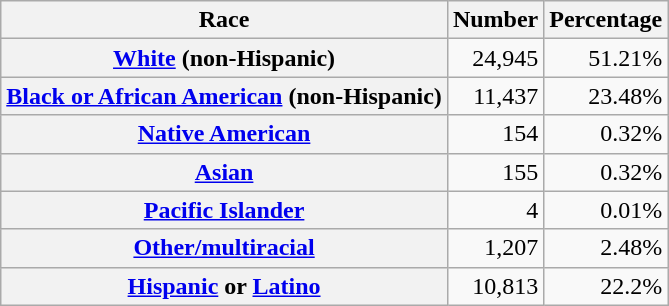<table class="wikitable" style="text-align:right">
<tr>
<th scope="col">Race</th>
<th scope="col">Number</th>
<th scope="col">Percentage</th>
</tr>
<tr>
<th scope="row"><a href='#'>White</a> (non-Hispanic)</th>
<td>24,945</td>
<td>51.21%</td>
</tr>
<tr>
<th scope="row"><a href='#'>Black or African American</a> (non-Hispanic)</th>
<td>11,437</td>
<td>23.48%</td>
</tr>
<tr>
<th scope="row"><a href='#'>Native American</a></th>
<td>154</td>
<td>0.32%</td>
</tr>
<tr>
<th scope="row"><a href='#'>Asian</a></th>
<td>155</td>
<td>0.32%</td>
</tr>
<tr>
<th scope="row"><a href='#'>Pacific Islander</a></th>
<td>4</td>
<td>0.01%</td>
</tr>
<tr>
<th scope="row"><a href='#'>Other/multiracial</a></th>
<td>1,207</td>
<td>2.48%</td>
</tr>
<tr>
<th scope="row"><a href='#'>Hispanic</a> or <a href='#'>Latino</a></th>
<td>10,813</td>
<td>22.2%</td>
</tr>
</table>
